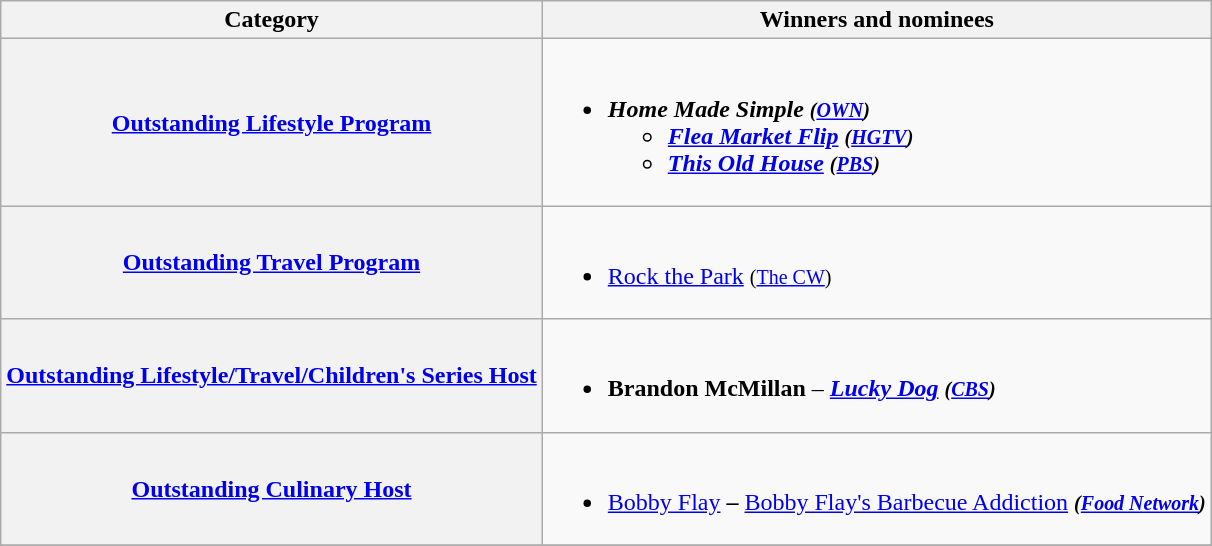<table class="wikitable sortable">
<tr>
<th scope="col">Category</th>
<th scope="col">Winners and nominees</th>
</tr>
<tr>
<th scope="row"><a href='#'>Outstanding Lifestyle Program</a></th>
<td><br><ul><li><strong><em>Home Made Simple<em> <small>(<a href='#'>OWN</a>)</small><strong><ul><li></em><a href='#'>Flea Market Flip</a><em> <small>(<a href='#'>HGTV</a>)</small></li><li></em><a href='#'>This Old House</a><em> <small>(<a href='#'>PBS</a>)</small></li></ul></li></ul></td>
</tr>
<tr>
<th scope="row"><a href='#'>Outstanding Travel Program</a></th>
<td><br><ul><li></em></strong><a href='#'>Rock the Park</a></em> <small>(<a href='#'>The CW</a>)</small></strong></li></ul></td>
</tr>
<tr>
<th scope="row"><a href='#'>Outstanding Lifestyle/Travel/Children's Series Host</a></th>
<td><br><ul><li><strong>Brandon McMillan</strong> – <strong><em><a href='#'>Lucky Dog</a><em> <small>(<a href='#'>CBS</a>)</small><strong></li></ul></td>
</tr>
<tr>
<th scope="row"><a href='#'>Outstanding Culinary Host</a></th>
<td><br><ul><li></strong><a href='#'>Bobby Flay</a><strong> – </em></strong><a href='#'>Bobby Flay's Barbecue Addiction</a><strong><em> <small>(<a href='#'>Food Network</a>)</small></li></ul></td>
</tr>
<tr>
</tr>
</table>
